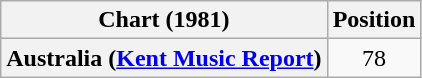<table class="wikitable sortable plainrowheaders" style="text-align:center">
<tr>
<th>Chart (1981)</th>
<th>Position</th>
</tr>
<tr>
<th scope="row">Australia (<a href='#'>Kent Music Report</a>)</th>
<td>78</td>
</tr>
</table>
